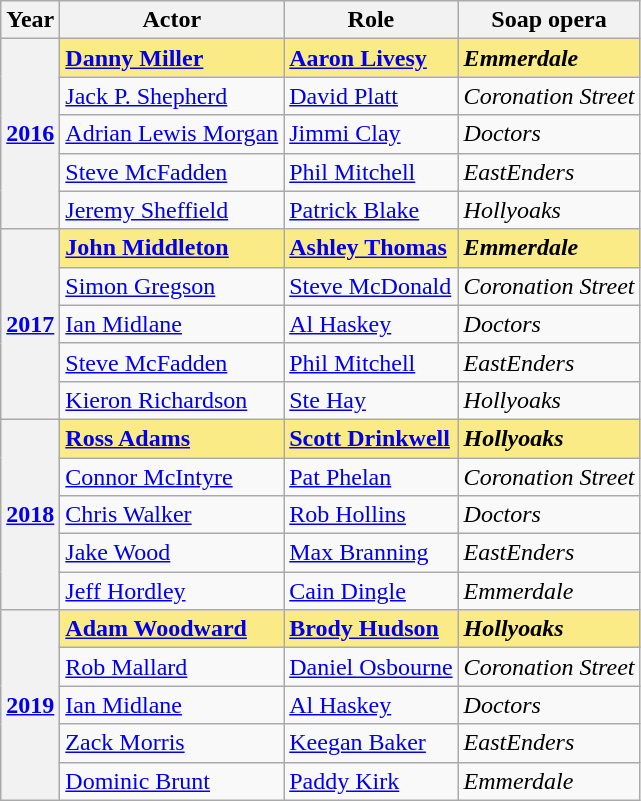<table class="sortable wikitable">
<tr>
<th scope="col">Year</th>
<th scope="col">Actor</th>
<th scope="col">Role</th>
<th scope="col">Soap opera</th>
</tr>
<tr>
<th scope="row" rowspan="5" style="text-align:center"><a href='#'>2016</a></th>
<td style="background:#FAEB86;"><strong><a href='#'>Danny Miller</a></strong></td>
<td style="background:#FAEB86;"><strong><a href='#'>Aaron Livesy</a></strong></td>
<td style="background:#FAEB86;"><strong><em>Emmerdale</em></strong></td>
</tr>
<tr>
<td><a href='#'>Jack P. Shepherd</a></td>
<td><a href='#'>David Platt</a></td>
<td><em>Coronation Street</em></td>
</tr>
<tr>
<td><a href='#'>Adrian Lewis Morgan</a></td>
<td><a href='#'>Jimmi Clay</a></td>
<td><em>Doctors</em></td>
</tr>
<tr>
<td><a href='#'>Steve McFadden</a></td>
<td><a href='#'>Phil Mitchell</a></td>
<td><em>EastEnders</em></td>
</tr>
<tr>
<td><a href='#'>Jeremy Sheffield</a></td>
<td><a href='#'>Patrick Blake</a></td>
<td><em>Hollyoaks</em></td>
</tr>
<tr>
<th scope="row" rowspan="5" style="text-align:center"><a href='#'>2017</a></th>
<td style="background:#FAEB86;"><strong><a href='#'>John Middleton</a></strong></td>
<td style="background:#FAEB86;"><strong><a href='#'>Ashley Thomas</a></strong></td>
<td style="background:#FAEB86;"><strong><em>Emmerdale</em></strong></td>
</tr>
<tr>
<td><a href='#'>Simon Gregson</a></td>
<td><a href='#'>Steve McDonald</a></td>
<td><em>Coronation Street</em></td>
</tr>
<tr>
<td><a href='#'>Ian Midlane</a></td>
<td><a href='#'>Al Haskey</a></td>
<td><em>Doctors</em></td>
</tr>
<tr>
<td><a href='#'>Steve McFadden</a></td>
<td><a href='#'>Phil Mitchell</a></td>
<td><em>EastEnders</em></td>
</tr>
<tr>
<td><a href='#'>Kieron Richardson</a></td>
<td><a href='#'>Ste Hay</a></td>
<td><em>Hollyoaks</em></td>
</tr>
<tr>
<th scope="row" rowspan="5" style="text-align:center"><a href='#'>2018</a></th>
<td style="background:#FAEB86;"><strong><a href='#'>Ross Adams</a></strong></td>
<td style="background:#FAEB86;"><strong><a href='#'>Scott Drinkwell</a></strong></td>
<td style="background:#FAEB86;"><strong><em>Hollyoaks</em></strong></td>
</tr>
<tr>
<td><a href='#'>Connor McIntyre</a></td>
<td><a href='#'>Pat Phelan</a></td>
<td><em>Coronation Street</em></td>
</tr>
<tr>
<td><a href='#'>Chris Walker</a></td>
<td><a href='#'>Rob Hollins</a></td>
<td><em>Doctors</em></td>
</tr>
<tr>
<td><a href='#'>Jake Wood</a></td>
<td><a href='#'>Max Branning</a></td>
<td><em>EastEnders</em></td>
</tr>
<tr>
<td><a href='#'>Jeff Hordley</a></td>
<td><a href='#'>Cain Dingle</a></td>
<td><em>Emmerdale</em></td>
</tr>
<tr>
<th scope="row" rowspan="5" style="text-align:center"><a href='#'>2019</a></th>
<td style="background:#FAEB86;"><strong><a href='#'>Adam Woodward</a></strong></td>
<td style="background:#FAEB86;"><strong><a href='#'>Brody Hudson</a></strong></td>
<td style="background:#FAEB86;"><strong><em>Hollyoaks</em></strong></td>
</tr>
<tr>
<td><a href='#'>Rob Mallard</a></td>
<td><a href='#'>Daniel Osbourne</a></td>
<td><em>Coronation Street</em></td>
</tr>
<tr>
<td><a href='#'>Ian Midlane</a></td>
<td><a href='#'>Al Haskey</a></td>
<td><em>Doctors</em></td>
</tr>
<tr>
<td><a href='#'>Zack Morris</a></td>
<td><a href='#'>Keegan Baker</a></td>
<td><em>EastEnders</em></td>
</tr>
<tr>
<td><a href='#'>Dominic Brunt</a></td>
<td><a href='#'>Paddy Kirk</a></td>
<td><em>Emmerdale</em></td>
</tr>
</table>
